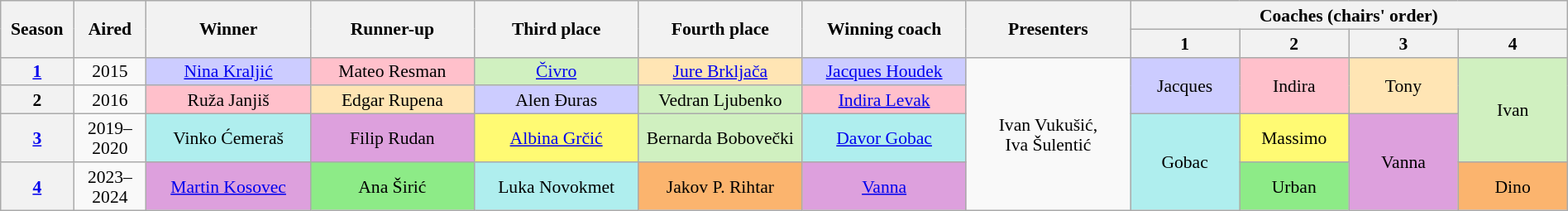<table class="wikitable" style="text-align:center; font-size:90%; line-height:16px; width:100%">
<tr>
<th rowspan="2" scope="col" width="04%">Season</th>
<th rowspan="2" scope="col" width="04%">Aired</th>
<th rowspan="2" scope="col" width="09%">Winner</th>
<th rowspan="2" scope="col" width="09%">Runner-up</th>
<th rowspan="2" scope="col" width="09%">Third place</th>
<th rowspan="2" scope="col" width="09%">Fourth place</th>
<th rowspan="2" scope="col" width="09%">Winning coach</th>
<th rowspan="2" scope="col" width="09%">Presenters</th>
<th colspan="4" scope="col" width="20%">Coaches (chairs' order)</th>
</tr>
<tr>
<th width="6%">1</th>
<th width="6%">2</th>
<th width="6%">3</th>
<th width="6%">4</th>
</tr>
<tr>
<th><a href='#'>1</a></th>
<td>2015</td>
<td style="background:#ccccff"><a href='#'>Nina Kraljić</a></td>
<td style="background:pink">Mateo Resman</td>
<td style="background:#d0f0c0"><a href='#'> Čivro</a></td>
<td style="background:#ffe5b4"><a href='#'>Jure Brkljača</a></td>
<td style="background:#ccccff"><a href='#'>Jacques Houdek</a></td>
<td rowspan="4">Ivan Vukušić,<br>Iva Šulentić</td>
<td rowspan="2" style="background:#ccccff">Jacques</td>
<td rowspan="2" style="background:pink">Indira</td>
<td rowspan="2" style="background:#ffe5b4">Tony</td>
<td rowspan="3" style="background:#d0f0c0">Ivan</td>
</tr>
<tr>
<th>2</th>
<td>2016</td>
<td style="background:pink">Ruža Janjiš</td>
<td style="background:#ffe5b4">Edgar Rupena</td>
<td style="background:#ccccff">Alen Đuras</td>
<td style="background:#d0f0c0">Vedran Ljubenko</td>
<td style="background:pink"><a href='#'>Indira Levak</a></td>
</tr>
<tr>
<th><a href='#'>3</a></th>
<td>2019–2020</td>
<td style="background:#afeeee">Vinko Ćemeraš</td>
<td style="background:#dda0dd">Filip Rudan</td>
<td style="background:#fffa73"><a href='#'>Albina Grčić</a></td>
<td style="background:#d0f0c0">Bernarda Bobovečki</td>
<td style="background:#afeeee"><a href='#'>Davor Gobac</a></td>
<td rowspan="2" style="background:#afeeee">Gobac</td>
<td style="background:#fffa73">Massimo</td>
<td rowspan="2" style="background:#dda0dd">Vanna</td>
</tr>
<tr>
<th><a href='#'>4</a></th>
<td>2023–2024</td>
<td style="background:#dda0dd"><a href='#'>Martin Kosovec</a></td>
<td style="background:#8deb87">Ana Širić</td>
<td style="background:#afeeee">Luka Novokmet</td>
<td style="background:#fbb46e">Jakov P. Rihtar </td>
<td style="background:#dda0dd"><a href='#'>Vanna</a></td>
<td style="background:#8deb87">Urban</td>
<td style="background:#fbb46e">Dino</td>
</tr>
</table>
